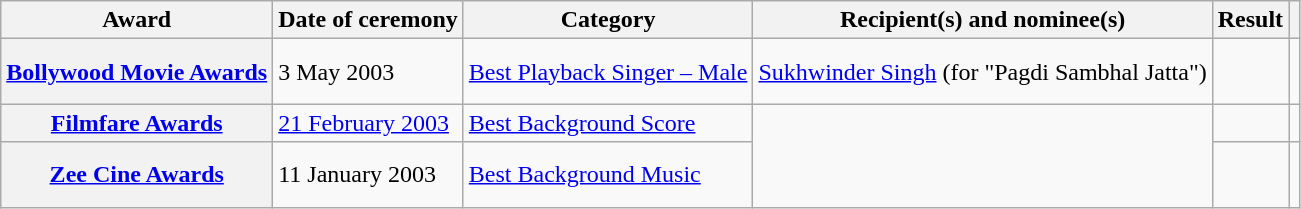<table class="wikitable plainrowheaders sortable">
<tr>
<th scope="col">Award</th>
<th scope="col">Date of ceremony</th>
<th scope="col">Category</th>
<th scope="col">Recipient(s) and nominee(s)</th>
<th scope="col">Result</th>
<th scope="col" class="unsortable"></th>
</tr>
<tr>
<th scope="row"><a href='#'>Bollywood Movie Awards</a></th>
<td>3 May 2003</td>
<td><a href='#'>Best Playback Singer – Male</a></td>
<td><a href='#'>Sukhwinder Singh</a> (for "Pagdi Sambhal Jatta")</td>
<td></td>
<td style="text-align:center;"><br><br></td>
</tr>
<tr>
<th scope="row"><a href='#'>Filmfare Awards</a></th>
<td><a href='#'>21 February 2003</a></td>
<td><a href='#'>Best Background Score</a></td>
<td rowspan="2"></td>
<td></td>
<td style="text-align:center;"><br></td>
</tr>
<tr>
<th scope="row"><a href='#'>Zee Cine Awards</a></th>
<td>11 January 2003</td>
<td><a href='#'>Best Background Music</a></td>
<td></td>
<td style="text-align:center;"><br><br></td>
</tr>
</table>
